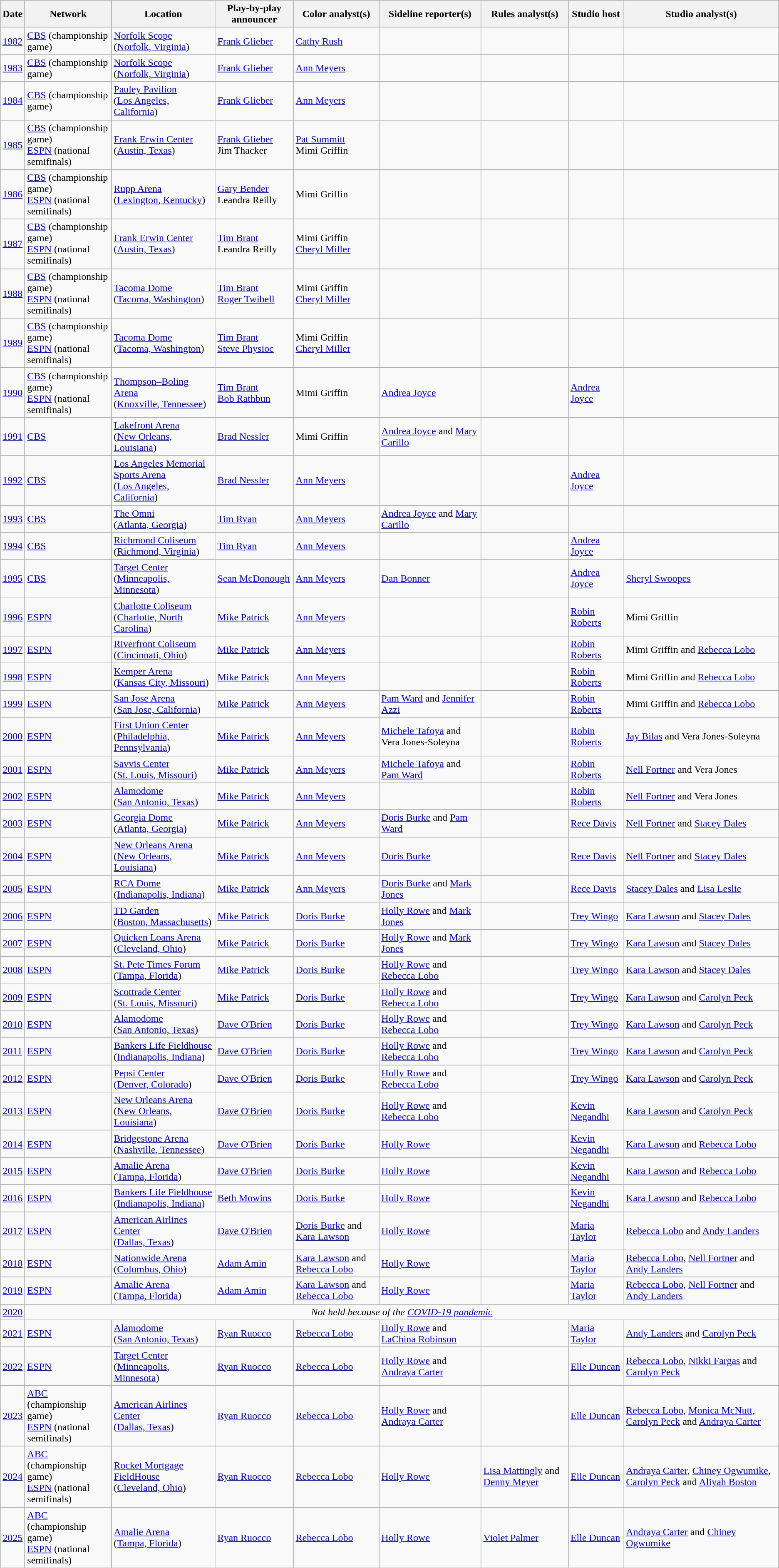<table class="wikitable">
<tr>
<th>Date</th>
<th>Network</th>
<th>Location</th>
<th>Play-by-play announcer</th>
<th>Color analyst(s)</th>
<th>Sideline reporter(s)</th>
<th>Rules analyst(s)</th>
<th>Studio host</th>
<th>Studio analyst(s)</th>
</tr>
<tr>
<td><a href='#'>1982</a></td>
<td><a href='#'>CBS</a> (championship game)</td>
<td><a href='#'>Norfolk Scope</a> <br> (<a href='#'>Norfolk, Virginia</a>)</td>
<td><a href='#'>Frank Glieber</a></td>
<td><a href='#'>Cathy Rush</a></td>
<td></td>
<td></td>
<td></td>
<td></td>
</tr>
<tr>
<td><a href='#'>1983</a></td>
<td><a href='#'>CBS</a> (championship game)</td>
<td><a href='#'>Norfolk Scope</a> <br> (<a href='#'>Norfolk, Virginia</a>)</td>
<td><a href='#'>Frank Glieber</a></td>
<td><a href='#'>Ann Meyers</a></td>
<td></td>
<td></td>
<td></td>
<td></td>
</tr>
<tr>
<td><a href='#'>1984</a></td>
<td><a href='#'>CBS</a> (championship game)</td>
<td><a href='#'>Pauley Pavilion</a> <br>  (<a href='#'>Los Angeles, California</a>)</td>
<td><a href='#'>Frank Glieber</a></td>
<td><a href='#'>Ann Meyers</a></td>
<td></td>
<td></td>
<td></td>
<td></td>
</tr>
<tr>
<td><a href='#'>1985</a></td>
<td><a href='#'>CBS</a> (championship game)<br><a href='#'>ESPN</a> (national semifinals)</td>
<td><a href='#'>Frank Erwin Center</a> <br>  (<a href='#'>Austin, Texas</a>)</td>
<td><a href='#'>Frank Glieber</a><br> Jim Thacker</td>
<td><a href='#'>Pat Summitt</a><br>Mimi Griffin</td>
<td></td>
<td></td>
<td></td>
<td></td>
</tr>
<tr>
<td><a href='#'>1986</a></td>
<td><a href='#'>CBS</a> (championship game)<br><a href='#'>ESPN</a> (national semifinals)</td>
<td><a href='#'>Rupp Arena</a> <br>  (<a href='#'>Lexington, Kentucky</a>)</td>
<td><a href='#'>Gary Bender</a><br>Leandra Reilly</td>
<td>Mimi Griffin</td>
<td></td>
<td></td>
<td></td>
<td></td>
</tr>
<tr>
<td><a href='#'>1987</a></td>
<td><a href='#'>CBS</a> (championship game)<br><a href='#'>ESPN</a> (national semifinals)</td>
<td><a href='#'>Frank Erwin Center</a> <br> (<a href='#'>Austin, Texas</a>)</td>
<td><a href='#'>Tim Brant</a><br>Leandra Reilly</td>
<td>Mimi Griffin<br><a href='#'>Cheryl Miller</a></td>
<td></td>
<td></td>
<td></td>
<td></td>
</tr>
<tr>
<td><a href='#'>1988</a></td>
<td><a href='#'>CBS</a> (championship game)<br><a href='#'>ESPN</a> (national semifinals)</td>
<td><a href='#'>Tacoma Dome</a> <br> (<a href='#'>Tacoma, Washington</a>)</td>
<td><a href='#'>Tim Brant</a><br><a href='#'>Roger Twibell</a></td>
<td>Mimi Griffin<br><a href='#'>Cheryl Miller</a></td>
<td></td>
<td></td>
<td></td>
<td></td>
</tr>
<tr>
<td><a href='#'>1989</a></td>
<td><a href='#'>CBS</a> (championship game)<br><a href='#'>ESPN</a> (national semifinals)</td>
<td><a href='#'>Tacoma Dome</a> <br> (<a href='#'>Tacoma, Washington</a>)</td>
<td><a href='#'>Tim Brant</a><br><a href='#'>Steve Physioc</a></td>
<td>Mimi Griffin<br><a href='#'>Cheryl Miller</a></td>
<td></td>
<td></td>
<td></td>
<td></td>
</tr>
<tr>
<td><a href='#'>1990</a></td>
<td><a href='#'>CBS</a> (championship game)<br><a href='#'>ESPN</a> (national semifinals)</td>
<td><a href='#'>Thompson–Boling Arena</a> <br>  (<a href='#'>Knoxville, Tennessee</a>)</td>
<td><a href='#'>Tim Brant</a><br><a href='#'>Bob Rathbun</a></td>
<td>Mimi Griffin</td>
<td><a href='#'>Andrea Joyce</a></td>
<td></td>
<td><a href='#'>Andrea Joyce</a></td>
<td></td>
</tr>
<tr>
<td><a href='#'>1991</a></td>
<td><a href='#'>CBS</a></td>
<td><a href='#'>Lakefront Arena</a> <br>  (<a href='#'>New Orleans, Louisiana</a>)</td>
<td><a href='#'>Brad Nessler</a></td>
<td>Mimi Griffin</td>
<td><a href='#'>Andrea Joyce</a> and <a href='#'>Mary Carillo</a></td>
<td></td>
<td></td>
<td></td>
</tr>
<tr>
<td><a href='#'>1992</a></td>
<td><a href='#'>CBS</a></td>
<td><a href='#'>Los Angeles Memorial Sports Arena</a> <br> (<a href='#'>Los Angeles, California</a>)</td>
<td><a href='#'>Brad Nessler</a></td>
<td><a href='#'>Ann Meyers</a></td>
<td></td>
<td></td>
<td><a href='#'>Andrea Joyce</a></td>
<td></td>
</tr>
<tr>
<td><a href='#'>1993</a></td>
<td><a href='#'>CBS</a></td>
<td><a href='#'>The Omni</a> <br> (<a href='#'>Atlanta, Georgia</a>)</td>
<td><a href='#'>Tim Ryan</a></td>
<td><a href='#'>Ann Meyers</a></td>
<td><a href='#'>Andrea Joyce</a> and <a href='#'>Mary Carillo</a></td>
<td></td>
<td></td>
<td></td>
</tr>
<tr>
<td><a href='#'>1994</a></td>
<td><a href='#'>CBS</a></td>
<td><a href='#'>Richmond Coliseum</a> <br> (<a href='#'>Richmond, Virginia</a>)</td>
<td><a href='#'>Tim Ryan</a></td>
<td><a href='#'>Ann Meyers</a></td>
<td></td>
<td></td>
<td><a href='#'>Andrea Joyce</a></td>
<td></td>
</tr>
<tr>
<td><a href='#'>1995</a></td>
<td><a href='#'>CBS</a></td>
<td><a href='#'>Target Center</a> <br> (<a href='#'>Minneapolis, Minnesota</a>)</td>
<td><a href='#'>Sean McDonough</a></td>
<td><a href='#'>Ann Meyers</a></td>
<td><a href='#'>Dan Bonner</a></td>
<td></td>
<td><a href='#'>Andrea Joyce</a></td>
<td><a href='#'>Sheryl Swoopes</a></td>
</tr>
<tr>
<td><a href='#'>1996</a></td>
<td><a href='#'>ESPN</a></td>
<td><a href='#'>Charlotte Coliseum</a> <br> (<a href='#'>Charlotte, North Carolina</a>)</td>
<td><a href='#'>Mike Patrick</a></td>
<td><a href='#'>Ann Meyers</a></td>
<td></td>
<td></td>
<td><a href='#'>Robin Roberts</a></td>
<td>Mimi Griffin</td>
</tr>
<tr>
<td><a href='#'>1997</a></td>
<td><a href='#'>ESPN</a></td>
<td><a href='#'>Riverfront Coliseum</a> <br> (<a href='#'>Cincinnati, Ohio</a>)</td>
<td><a href='#'>Mike Patrick</a></td>
<td><a href='#'>Ann Meyers</a></td>
<td></td>
<td></td>
<td><a href='#'>Robin Roberts</a></td>
<td>Mimi Griffin and <a href='#'>Rebecca Lobo</a></td>
</tr>
<tr>
<td><a href='#'>1998</a></td>
<td><a href='#'>ESPN</a></td>
<td><a href='#'>Kemper Arena</a> <br> (<a href='#'>Kansas City, Missouri</a>)</td>
<td><a href='#'>Mike Patrick</a></td>
<td><a href='#'>Ann Meyers</a></td>
<td></td>
<td></td>
<td><a href='#'>Robin Roberts</a></td>
<td>Mimi Griffin and <a href='#'>Rebecca Lobo</a></td>
</tr>
<tr>
<td><a href='#'>1999</a></td>
<td><a href='#'>ESPN</a></td>
<td><a href='#'>San Jose Arena</a> <br> (<a href='#'>San Jose, California</a>)</td>
<td><a href='#'>Mike Patrick</a></td>
<td><a href='#'>Ann Meyers</a></td>
<td><a href='#'>Pam Ward</a> and <a href='#'>Jennifer Azzi</a></td>
<td></td>
<td><a href='#'>Robin Roberts</a></td>
<td>Mimi Griffin and <a href='#'>Rebecca Lobo</a></td>
</tr>
<tr>
<td><a href='#'>2000</a></td>
<td><a href='#'>ESPN</a></td>
<td><a href='#'>First Union Center</a> <br> (<a href='#'>Philadelphia, Pennsylvania</a>)</td>
<td><a href='#'>Mike Patrick</a></td>
<td><a href='#'>Ann Meyers</a></td>
<td><a href='#'>Michele Tafoya</a> and Vera Jones-Soleyna</td>
<td></td>
<td><a href='#'>Robin Roberts</a></td>
<td><a href='#'>Jay Bilas</a> and Vera Jones-Soleyna</td>
</tr>
<tr>
<td><a href='#'>2001</a></td>
<td><a href='#'>ESPN</a></td>
<td><a href='#'>Savvis Center</a> <br> (<a href='#'>St. Louis, Missouri</a>)</td>
<td><a href='#'>Mike Patrick</a></td>
<td><a href='#'>Ann Meyers</a></td>
<td><a href='#'>Michele Tafoya</a> and <a href='#'>Pam Ward</a></td>
<td></td>
<td><a href='#'>Robin Roberts</a></td>
<td><a href='#'>Nell Fortner</a> and Vera Jones</td>
</tr>
<tr>
<td><a href='#'>2002</a></td>
<td><a href='#'>ESPN</a></td>
<td><a href='#'>Alamodome</a> <br> (<a href='#'>San Antonio, Texas</a>)</td>
<td><a href='#'>Mike Patrick</a></td>
<td><a href='#'>Ann Meyers</a></td>
<td></td>
<td></td>
<td><a href='#'>Robin Roberts</a></td>
<td><a href='#'>Nell Fortner</a> and Vera Jones</td>
</tr>
<tr>
<td><a href='#'>2003</a></td>
<td><a href='#'>ESPN</a></td>
<td><a href='#'>Georgia Dome</a> <br> (<a href='#'>Atlanta, Georgia</a>)</td>
<td><a href='#'>Mike Patrick</a></td>
<td><a href='#'>Ann Meyers</a></td>
<td><a href='#'>Doris Burke</a> and <a href='#'>Pam Ward</a></td>
<td></td>
<td><a href='#'>Rece Davis</a></td>
<td><a href='#'>Nell Fortner</a> and <a href='#'>Stacey Dales</a></td>
</tr>
<tr>
<td><a href='#'>2004</a></td>
<td><a href='#'>ESPN</a></td>
<td><a href='#'>New Orleans Arena</a> <br> (<a href='#'>New Orleans, Louisiana</a>)</td>
<td><a href='#'>Mike Patrick</a></td>
<td><a href='#'>Ann Meyers</a></td>
<td><a href='#'>Doris Burke</a></td>
<td></td>
<td><a href='#'>Rece Davis</a></td>
<td><a href='#'>Nell Fortner</a> and <a href='#'>Stacey Dales</a></td>
</tr>
<tr>
<td><a href='#'>2005</a></td>
<td><a href='#'>ESPN</a></td>
<td><a href='#'>RCA Dome</a> <br> (<a href='#'>Indianapolis, Indiana</a>)</td>
<td><a href='#'>Mike Patrick</a></td>
<td><a href='#'>Ann Meyers</a></td>
<td><a href='#'>Doris Burke</a> and <a href='#'>Mark Jones</a></td>
<td></td>
<td><a href='#'>Rece Davis</a></td>
<td><a href='#'>Stacey Dales</a> and <a href='#'>Lisa Leslie</a></td>
</tr>
<tr>
<td><a href='#'>2006</a></td>
<td><a href='#'>ESPN</a></td>
<td><a href='#'>TD Garden</a> <br> (<a href='#'>Boston, Massachusetts</a>)</td>
<td><a href='#'>Mike Patrick</a></td>
<td><a href='#'>Doris Burke</a></td>
<td><a href='#'>Holly Rowe</a> and <a href='#'>Mark Jones</a></td>
<td></td>
<td><a href='#'>Trey Wingo</a></td>
<td><a href='#'>Kara Lawson</a> and <a href='#'>Stacey Dales</a></td>
</tr>
<tr>
<td><a href='#'>2007</a></td>
<td><a href='#'>ESPN</a></td>
<td><a href='#'>Quicken Loans Arena</a> <br> (<a href='#'>Cleveland, Ohio</a>)</td>
<td><a href='#'>Mike Patrick</a></td>
<td><a href='#'>Doris Burke</a></td>
<td><a href='#'>Holly Rowe</a> and <a href='#'>Mark Jones</a></td>
<td></td>
<td><a href='#'>Trey Wingo</a></td>
<td><a href='#'>Kara Lawson</a> and <a href='#'>Stacey Dales</a></td>
</tr>
<tr>
<td><a href='#'>2008</a></td>
<td><a href='#'>ESPN</a></td>
<td><a href='#'>St. Pete Times Forum</a> <br> (<a href='#'>Tampa, Florida</a>)</td>
<td><a href='#'>Mike Patrick</a></td>
<td><a href='#'>Doris Burke</a></td>
<td><a href='#'>Holly Rowe</a> and <a href='#'>Rebecca Lobo</a></td>
<td></td>
<td><a href='#'>Trey Wingo</a></td>
<td><a href='#'>Kara Lawson</a> and <a href='#'>Stacey Dales</a></td>
</tr>
<tr>
<td><a href='#'>2009</a></td>
<td><a href='#'>ESPN</a></td>
<td><a href='#'>Scottrade Center</a> <br> (<a href='#'>St. Louis, Missouri</a>)</td>
<td><a href='#'>Mike Patrick</a></td>
<td><a href='#'>Doris Burke</a></td>
<td><a href='#'>Holly Rowe</a> and <a href='#'>Rebecca Lobo</a></td>
<td></td>
<td><a href='#'>Trey Wingo</a></td>
<td><a href='#'>Kara Lawson</a> and <a href='#'>Carolyn Peck</a></td>
</tr>
<tr>
<td><a href='#'>2010</a></td>
<td><a href='#'>ESPN</a></td>
<td><a href='#'>Alamodome</a> <br> (<a href='#'>San Antonio, Texas</a>)</td>
<td><a href='#'>Dave O'Brien</a></td>
<td><a href='#'>Doris Burke</a></td>
<td><a href='#'>Holly Rowe</a> and <a href='#'>Rebecca Lobo</a></td>
<td></td>
<td><a href='#'>Trey Wingo</a></td>
<td><a href='#'>Kara Lawson</a> and <a href='#'>Carolyn Peck</a></td>
</tr>
<tr>
<td><a href='#'>2011</a></td>
<td><a href='#'>ESPN</a></td>
<td><a href='#'>Bankers Life Fieldhouse</a> <br> (<a href='#'>Indianapolis, Indiana</a>)</td>
<td><a href='#'>Dave O'Brien</a></td>
<td><a href='#'>Doris Burke</a></td>
<td><a href='#'>Holly Rowe</a> and <a href='#'>Rebecca Lobo</a></td>
<td></td>
<td><a href='#'>Trey Wingo</a></td>
<td><a href='#'>Kara Lawson</a> and <a href='#'>Carolyn Peck</a></td>
</tr>
<tr>
<td><a href='#'>2012</a></td>
<td><a href='#'>ESPN</a></td>
<td><a href='#'>Pepsi Center</a> <br> (<a href='#'>Denver, Colorado</a>)</td>
<td><a href='#'>Dave O'Brien</a></td>
<td><a href='#'>Doris Burke</a></td>
<td><a href='#'>Holly Rowe</a> and <a href='#'>Rebecca Lobo</a></td>
<td></td>
<td><a href='#'>Trey Wingo</a></td>
<td><a href='#'>Kara Lawson</a> and <a href='#'>Carolyn Peck</a></td>
</tr>
<tr>
<td><a href='#'>2013</a></td>
<td><a href='#'>ESPN</a></td>
<td><a href='#'>New Orleans Arena</a> <br> (<a href='#'>New Orleans, Louisiana</a>)</td>
<td><a href='#'>Dave O'Brien</a></td>
<td><a href='#'>Doris Burke</a></td>
<td><a href='#'>Holly Rowe</a> and <a href='#'>Rebecca Lobo</a></td>
<td></td>
<td><a href='#'>Kevin Negandhi</a></td>
<td><a href='#'>Kara Lawson</a> and <a href='#'>Carolyn Peck</a></td>
</tr>
<tr>
<td><a href='#'>2014</a></td>
<td><a href='#'>ESPN</a></td>
<td><a href='#'>Bridgestone Arena</a> <br> (<a href='#'>Nashville, Tennessee</a>)</td>
<td><a href='#'>Dave O'Brien</a></td>
<td><a href='#'>Doris Burke</a></td>
<td><a href='#'>Holly Rowe</a></td>
<td></td>
<td><a href='#'>Kevin Negandhi</a></td>
<td><a href='#'>Kara Lawson</a> and <a href='#'>Rebecca Lobo</a></td>
</tr>
<tr>
<td><a href='#'>2015</a></td>
<td><a href='#'>ESPN</a></td>
<td><a href='#'>Amalie Arena</a> <br> (<a href='#'>Tampa, Florida</a>)</td>
<td><a href='#'>Dave O'Brien</a></td>
<td><a href='#'>Doris Burke</a></td>
<td><a href='#'>Holly Rowe</a></td>
<td></td>
<td><a href='#'>Kevin Negandhi</a></td>
<td><a href='#'>Kara Lawson</a> and <a href='#'>Rebecca Lobo</a></td>
</tr>
<tr>
<td><a href='#'>2016</a></td>
<td><a href='#'>ESPN</a></td>
<td><a href='#'>Bankers Life Fieldhouse</a> <br> (<a href='#'>Indianapolis, Indiana</a>)</td>
<td><a href='#'>Beth Mowins</a></td>
<td><a href='#'>Doris Burke</a></td>
<td><a href='#'>Holly Rowe</a></td>
<td></td>
<td><a href='#'>Kevin Negandhi</a></td>
<td><a href='#'>Kara Lawson</a> and <a href='#'>Rebecca Lobo</a></td>
</tr>
<tr>
<td><a href='#'>2017</a></td>
<td><a href='#'>ESPN</a></td>
<td><a href='#'>American Airlines Center</a> <br> (<a href='#'>Dallas, Texas</a>)</td>
<td><a href='#'>Dave O'Brien</a></td>
<td><a href='#'>Doris Burke</a> and <a href='#'>Kara Lawson</a></td>
<td><a href='#'>Holly Rowe</a></td>
<td></td>
<td><a href='#'>Maria Taylor</a></td>
<td><a href='#'>Rebecca Lobo</a> and <a href='#'>Andy Landers</a></td>
</tr>
<tr>
<td><a href='#'>2018</a></td>
<td><a href='#'>ESPN</a></td>
<td><a href='#'>Nationwide Arena</a> <br> (<a href='#'>Columbus, Ohio</a>)</td>
<td><a href='#'>Adam Amin</a></td>
<td><a href='#'>Kara Lawson</a> and <a href='#'>Rebecca Lobo</a></td>
<td><a href='#'>Holly Rowe</a></td>
<td></td>
<td><a href='#'>Maria Taylor</a></td>
<td><a href='#'>Rebecca Lobo</a>, <a href='#'>Nell Fortner</a> and <a href='#'>Andy Landers</a></td>
</tr>
<tr>
<td><a href='#'>2019</a></td>
<td><a href='#'>ESPN</a></td>
<td><a href='#'>Amalie Arena</a> <br> (<a href='#'>Tampa, Florida</a>)</td>
<td><a href='#'>Adam Amin</a></td>
<td><a href='#'>Kara Lawson</a> and <a href='#'>Rebecca Lobo</a></td>
<td><a href='#'>Holly Rowe</a></td>
<td></td>
<td><a href='#'>Maria Taylor</a></td>
<td><a href='#'>Rebecca Lobo</a>, <a href='#'>Nell Fortner</a> and <a href='#'>Andy Landers</a></td>
</tr>
<tr>
<td><a href='#'>2020</a></td>
<td colspan="8" style="text-align:center;"><em>Not held because of the <a href='#'>COVID-19 pandemic</a></em></td>
</tr>
<tr>
<td><a href='#'>2021</a></td>
<td><a href='#'>ESPN</a></td>
<td><a href='#'>Alamodome</a> <br> (<a href='#'>San Antonio, Texas</a>)</td>
<td><a href='#'>Ryan Ruocco</a></td>
<td><a href='#'>Rebecca Lobo</a></td>
<td><a href='#'>Holly Rowe</a> and <a href='#'>LaChina Robinson</a></td>
<td></td>
<td><a href='#'>Maria Taylor</a></td>
<td><a href='#'>Andy Landers</a> and <a href='#'>Carolyn Peck</a></td>
</tr>
<tr>
<td><a href='#'>2022</a></td>
<td><a href='#'>ESPN</a></td>
<td><a href='#'>Target Center</a> <br> (<a href='#'>Minneapolis, Minnesota</a>)</td>
<td><a href='#'>Ryan Ruocco</a></td>
<td><a href='#'>Rebecca Lobo</a></td>
<td><a href='#'>Holly Rowe</a> and <a href='#'>Andraya Carter</a></td>
<td></td>
<td><a href='#'>Elle Duncan</a></td>
<td><a href='#'>Rebecca Lobo</a>, <a href='#'>Nikki Fargas</a> and <a href='#'>Carolyn Peck</a></td>
</tr>
<tr>
<td><a href='#'>2023</a></td>
<td><a href='#'>ABC</a> (championship game)<br><a href='#'>ESPN</a> (national semifinals)</td>
<td><a href='#'>American Airlines Center</a> <br> (<a href='#'>Dallas, Texas</a>)</td>
<td><a href='#'>Ryan Ruocco</a></td>
<td><a href='#'>Rebecca Lobo</a></td>
<td><a href='#'>Holly Rowe</a> and <a href='#'>Andraya Carter</a></td>
<td></td>
<td><a href='#'>Elle Duncan</a></td>
<td><a href='#'>Rebecca Lobo</a>, <a href='#'>Monica McNutt</a>, <a href='#'>Carolyn Peck</a> and <a href='#'>Andraya Carter</a></td>
</tr>
<tr>
<td><a href='#'>2024</a></td>
<td><a href='#'>ABC</a> (championship game)<br><a href='#'>ESPN</a> (national semifinals)</td>
<td><a href='#'>Rocket Mortgage FieldHouse</a> <br> (<a href='#'>Cleveland, Ohio</a>)</td>
<td><a href='#'>Ryan Ruocco</a></td>
<td><a href='#'>Rebecca Lobo</a></td>
<td><a href='#'>Holly Rowe</a></td>
<td><a href='#'>Lisa Mattingly</a> and <a href='#'>Denny Meyer</a></td>
<td><a href='#'>Elle Duncan</a></td>
<td><a href='#'>Andraya Carter</a>, <a href='#'>Chiney Ogwumike</a>, <a href='#'>Carolyn Peck</a> and <a href='#'>Aliyah Boston</a></td>
</tr>
<tr>
<td><a href='#'>2025</a></td>
<td><a href='#'>ABC</a> (championship game)<br><a href='#'>ESPN</a> (national semifinals)</td>
<td><a href='#'>Amalie Arena</a> <br> (<a href='#'>Tampa, Florida</a>)</td>
<td><a href='#'>Ryan Ruocco</a></td>
<td><a href='#'>Rebecca Lobo</a></td>
<td><a href='#'>Holly Rowe</a></td>
<td><a href='#'>Violet Palmer</a></td>
<td><a href='#'>Elle Duncan</a></td>
<td><a href='#'>Andraya Carter</a> and <a href='#'>Chiney Ogwumike</a></td>
</tr>
</table>
